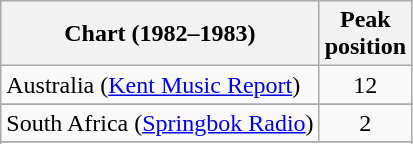<table class="wikitable sortable">
<tr>
<th>Chart (1982–1983)</th>
<th>Peak<br>position</th>
</tr>
<tr>
<td align="left">Australia (<a href='#'>Kent Music Report</a>)</td>
<td style="text-align:center;">12</td>
</tr>
<tr>
</tr>
<tr>
</tr>
<tr>
<td>South Africa (<a href='#'>Springbok Radio</a>)</td>
<td style="text-align:center;">2</td>
</tr>
<tr>
</tr>
<tr>
</tr>
</table>
